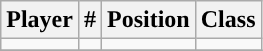<table class="wikitable sortable" style="text-align:center">
<tr>
<th>Player</th>
<th>#</th>
<th>Position</th>
<th>Class</th>
</tr>
<tr>
<td></td>
<td></td>
<td></td>
<td></td>
</tr>
<tr>
</tr>
</table>
